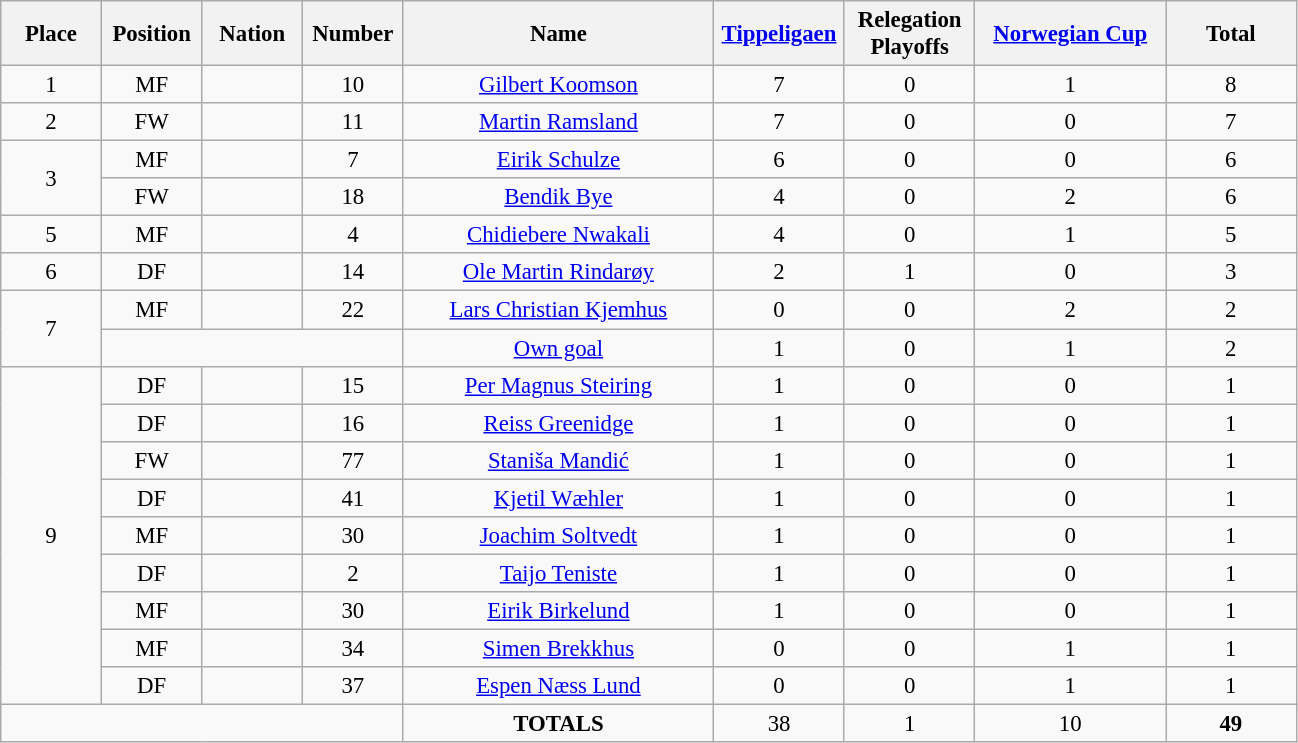<table class="wikitable" style="font-size: 95%; text-align: center;">
<tr>
<th width=60>Place</th>
<th width=60>Position</th>
<th width=60>Nation</th>
<th width=60>Number</th>
<th width=200>Name</th>
<th width=80><a href='#'>Tippeligaen</a></th>
<th width=80>Relegation Playoffs</th>
<th width=120><a href='#'>Norwegian Cup</a></th>
<th width=80><strong>Total</strong></th>
</tr>
<tr>
<td>1</td>
<td>MF</td>
<td></td>
<td>10</td>
<td><a href='#'>Gilbert Koomson</a></td>
<td>7</td>
<td>0</td>
<td>1</td>
<td>8</td>
</tr>
<tr>
<td>2</td>
<td>FW</td>
<td></td>
<td>11</td>
<td><a href='#'>Martin Ramsland</a></td>
<td>7</td>
<td>0</td>
<td>0</td>
<td>7</td>
</tr>
<tr>
<td rowspan="2">3</td>
<td>MF</td>
<td></td>
<td>7</td>
<td><a href='#'>Eirik Schulze</a></td>
<td>6</td>
<td>0</td>
<td>0</td>
<td>6</td>
</tr>
<tr>
<td>FW</td>
<td></td>
<td>18</td>
<td><a href='#'>Bendik Bye</a></td>
<td>4</td>
<td>0</td>
<td>2</td>
<td>6</td>
</tr>
<tr>
<td>5</td>
<td>MF</td>
<td></td>
<td>4</td>
<td><a href='#'>Chidiebere Nwakali</a></td>
<td>4</td>
<td>0</td>
<td>1</td>
<td>5</td>
</tr>
<tr>
<td>6</td>
<td>DF</td>
<td></td>
<td>14</td>
<td><a href='#'>Ole Martin Rindarøy</a></td>
<td>2</td>
<td>1</td>
<td>0</td>
<td>3</td>
</tr>
<tr>
<td rowspan="2">7</td>
<td>MF</td>
<td></td>
<td>22</td>
<td><a href='#'>Lars Christian Kjemhus</a></td>
<td>0</td>
<td>0</td>
<td>2</td>
<td>2</td>
</tr>
<tr>
<td colspan="3"></td>
<td><a href='#'>Own goal</a></td>
<td>1</td>
<td>0</td>
<td>1</td>
<td>2</td>
</tr>
<tr>
<td rowspan="9">9</td>
<td>DF</td>
<td></td>
<td>15</td>
<td><a href='#'>Per Magnus Steiring</a></td>
<td>1</td>
<td>0</td>
<td>0</td>
<td>1</td>
</tr>
<tr>
<td>DF</td>
<td></td>
<td>16</td>
<td><a href='#'>Reiss Greenidge</a></td>
<td>1</td>
<td>0</td>
<td>0</td>
<td>1</td>
</tr>
<tr>
<td>FW</td>
<td></td>
<td>77</td>
<td><a href='#'>Staniša Mandić</a></td>
<td>1</td>
<td>0</td>
<td>0</td>
<td>1</td>
</tr>
<tr>
<td>DF</td>
<td></td>
<td>41</td>
<td><a href='#'>Kjetil Wæhler</a></td>
<td>1</td>
<td>0</td>
<td>0</td>
<td>1</td>
</tr>
<tr>
<td>MF</td>
<td></td>
<td>30</td>
<td><a href='#'>Joachim Soltvedt</a></td>
<td>1</td>
<td>0</td>
<td>0</td>
<td>1</td>
</tr>
<tr>
<td>DF</td>
<td></td>
<td>2</td>
<td><a href='#'>Taijo Teniste</a></td>
<td>1</td>
<td>0</td>
<td>0</td>
<td>1</td>
</tr>
<tr>
<td>MF</td>
<td></td>
<td>30</td>
<td><a href='#'>Eirik Birkelund</a></td>
<td>1</td>
<td>0</td>
<td>0</td>
<td>1</td>
</tr>
<tr>
<td>MF</td>
<td></td>
<td>34</td>
<td><a href='#'>Simen Brekkhus</a></td>
<td>0</td>
<td>0</td>
<td>1</td>
<td>1</td>
</tr>
<tr>
<td>DF</td>
<td></td>
<td>37</td>
<td><a href='#'>Espen Næss Lund</a></td>
<td>0</td>
<td>0</td>
<td>1</td>
<td>1</td>
</tr>
<tr>
<td colspan="4"></td>
<td><strong>TOTALS</strong></td>
<td>38</td>
<td>1</td>
<td>10</td>
<td><strong>49</strong></td>
</tr>
</table>
